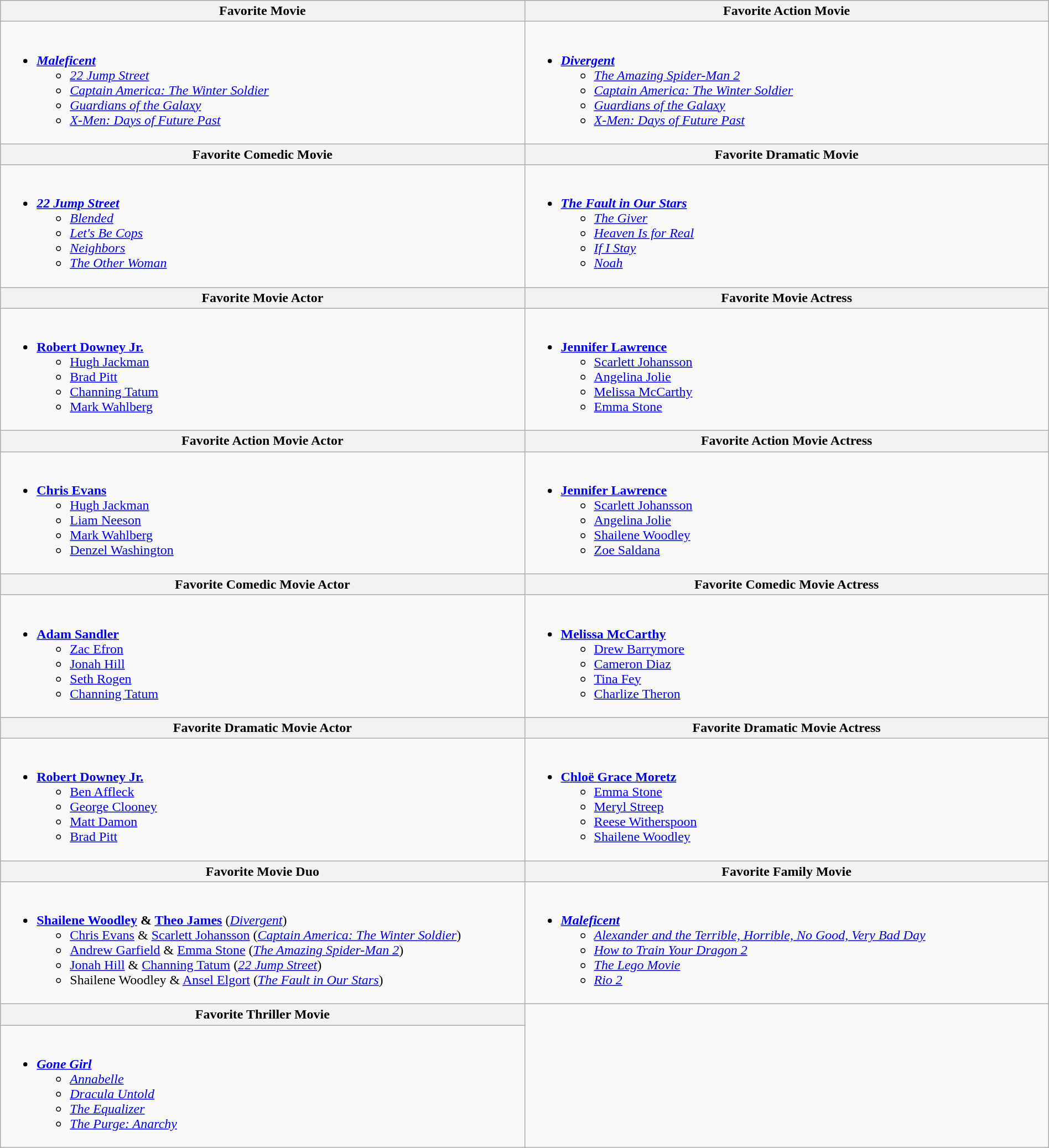<table class="wikitable" style="width:100%;">
<tr>
<th>Favorite Movie</th>
<th>Favorite Action Movie</th>
</tr>
<tr>
<td valign="top"><br><ul><li><strong><em><a href='#'>Maleficent</a></em></strong><ul><li><em><a href='#'>22 Jump Street</a></em></li><li><em><a href='#'>Captain America: The Winter Soldier</a></em></li><li><em><a href='#'>Guardians of the Galaxy</a></em></li><li><em><a href='#'>X-Men: Days of Future Past</a></em></li></ul></li></ul></td>
<td valign="top"><br><ul><li><strong><em><a href='#'>Divergent</a></em></strong><ul><li><em><a href='#'>The Amazing Spider-Man 2</a></em></li><li><em><a href='#'>Captain America: The Winter Soldier</a></em></li><li><em><a href='#'>Guardians of the Galaxy</a></em></li><li><em><a href='#'>X-Men: Days of Future Past</a></em></li></ul></li></ul></td>
</tr>
<tr>
<th>Favorite Comedic Movie</th>
<th>Favorite Dramatic Movie</th>
</tr>
<tr>
<td valign="top"><br><ul><li><strong><em><a href='#'>22 Jump Street</a></em></strong><ul><li><em><a href='#'>Blended</a></em></li><li><em><a href='#'>Let's Be Cops</a></em></li><li><em><a href='#'>Neighbors</a></em></li><li><em><a href='#'>The Other Woman</a></em></li></ul></li></ul></td>
<td valign="top"><br><ul><li><strong><em><a href='#'>The Fault in Our Stars</a></em></strong><ul><li><em><a href='#'>The Giver</a></em></li><li><em><a href='#'>Heaven Is for Real</a></em></li><li><em><a href='#'>If I Stay</a></em></li><li><em><a href='#'>Noah</a></em></li></ul></li></ul></td>
</tr>
<tr>
<th style="width:50%;">Favorite Movie Actor</th>
<th style="width:50%;">Favorite Movie Actress</th>
</tr>
<tr>
<td valign="top"><br><ul><li><strong><a href='#'>Robert Downey Jr.</a></strong><ul><li><a href='#'>Hugh Jackman</a></li><li><a href='#'>Brad Pitt</a></li><li><a href='#'>Channing Tatum</a></li><li><a href='#'>Mark Wahlberg</a></li></ul></li></ul></td>
<td valign="top"><br><ul><li><strong><a href='#'>Jennifer Lawrence</a></strong><ul><li><a href='#'>Scarlett Johansson</a></li><li><a href='#'>Angelina Jolie</a></li><li><a href='#'>Melissa McCarthy</a></li><li><a href='#'>Emma Stone</a></li></ul></li></ul></td>
</tr>
<tr>
<th>Favorite Action Movie Actor</th>
<th>Favorite Action Movie Actress</th>
</tr>
<tr>
<td valign="top"><br><ul><li><strong><a href='#'>Chris Evans</a></strong><ul><li><a href='#'>Hugh Jackman</a></li><li><a href='#'>Liam Neeson</a></li><li><a href='#'>Mark Wahlberg</a></li><li><a href='#'>Denzel Washington</a></li></ul></li></ul></td>
<td valign="top"><br><ul><li><strong><a href='#'>Jennifer Lawrence</a></strong><ul><li><a href='#'>Scarlett Johansson</a></li><li><a href='#'>Angelina Jolie</a></li><li><a href='#'>Shailene Woodley</a></li><li><a href='#'>Zoe Saldana</a></li></ul></li></ul></td>
</tr>
<tr>
<th>Favorite Comedic Movie Actor</th>
<th>Favorite Comedic Movie Actress</th>
</tr>
<tr>
<td valign="top"><br><ul><li><strong><a href='#'>Adam Sandler</a></strong><ul><li><a href='#'>Zac Efron</a></li><li><a href='#'>Jonah Hill</a></li><li><a href='#'>Seth Rogen</a></li><li><a href='#'>Channing Tatum</a></li></ul></li></ul></td>
<td valign="top"><br><ul><li><strong><a href='#'>Melissa McCarthy</a></strong><ul><li><a href='#'>Drew Barrymore</a></li><li><a href='#'>Cameron Diaz</a></li><li><a href='#'>Tina Fey</a></li><li><a href='#'>Charlize Theron</a></li></ul></li></ul></td>
</tr>
<tr>
<th style="width:50%;">Favorite Dramatic Movie Actor</th>
<th style="width:50%;">Favorite Dramatic Movie Actress</th>
</tr>
<tr>
<td valign="top"><br><ul><li><strong><a href='#'>Robert Downey Jr.</a></strong><ul><li><a href='#'>Ben Affleck</a></li><li><a href='#'>George Clooney</a></li><li><a href='#'>Matt Damon</a></li><li><a href='#'>Brad Pitt</a></li></ul></li></ul></td>
<td valign="top"><br><ul><li><strong><a href='#'>Chloë Grace Moretz</a></strong><ul><li><a href='#'>Emma Stone</a></li><li><a href='#'>Meryl Streep</a></li><li><a href='#'>Reese Witherspoon</a></li><li><a href='#'>Shailene Woodley</a></li></ul></li></ul></td>
</tr>
<tr>
<th>Favorite Movie Duo</th>
<th>Favorite Family Movie</th>
</tr>
<tr>
<td valign="top"><br><ul><li><strong><a href='#'>Shailene Woodley</a> & <a href='#'>Theo James</a></strong> (<em><a href='#'>Divergent</a></em>)<ul><li><a href='#'>Chris Evans</a> & <a href='#'>Scarlett Johansson</a> (<em><a href='#'>Captain America: The Winter Soldier</a></em>)</li><li><a href='#'>Andrew Garfield</a> & <a href='#'>Emma Stone</a> (<em><a href='#'>The Amazing Spider-Man 2</a></em>)</li><li><a href='#'>Jonah Hill</a> & <a href='#'>Channing Tatum</a> (<em><a href='#'>22 Jump Street</a></em>)</li><li>Shailene Woodley & <a href='#'>Ansel Elgort</a> (<em><a href='#'>The Fault in Our Stars</a></em>)</li></ul></li></ul></td>
<td valign="top"><br><ul><li><strong><em><a href='#'>Maleficent</a></em></strong><ul><li><em><a href='#'>Alexander and the Terrible, Horrible, No Good, Very Bad Day</a></em></li><li><em><a href='#'>How to Train Your Dragon 2</a></em></li><li><em><a href='#'>The Lego Movie</a></em></li><li><em><a href='#'>Rio 2</a></em></li></ul></li></ul></td>
</tr>
<tr>
<th>Favorite Thriller Movie</th>
</tr>
<tr>
<td valign="top"><br><ul><li><strong><em><a href='#'>Gone Girl</a></em></strong><ul><li><em><a href='#'>Annabelle</a></em></li><li><em><a href='#'>Dracula Untold</a></em></li><li><em><a href='#'>The Equalizer</a></em></li><li><em><a href='#'>The Purge: Anarchy</a></em></li></ul></li></ul></td>
</tr>
</table>
